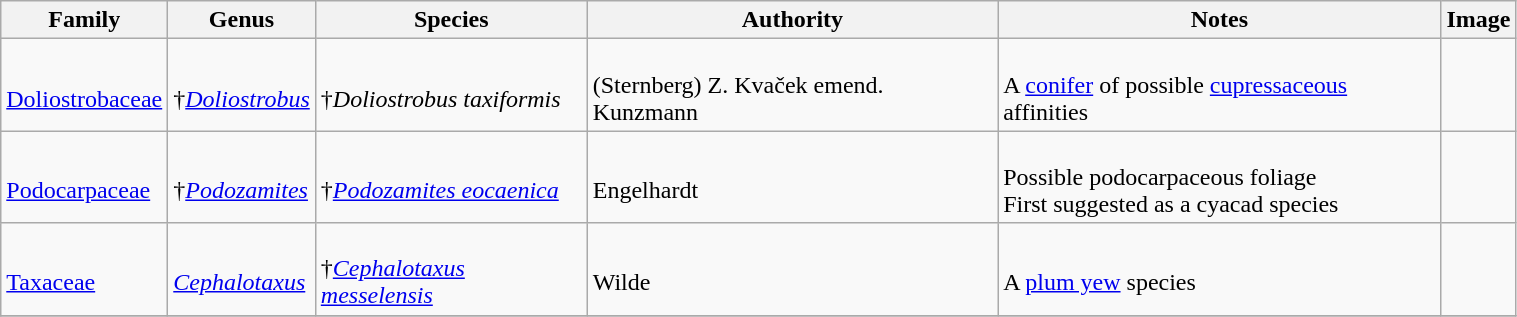<table class="wikitable" align="center" width="80%">
<tr>
<th>Family</th>
<th>Genus</th>
<th>Species</th>
<th>Authority</th>
<th>Notes</th>
<th>Image</th>
</tr>
<tr>
<td><br><a href='#'>Doliostrobaceae</a></td>
<td><br>†<em><a href='#'>Doliostrobus</a></em></td>
<td><br>†<em>Doliostrobus taxiformis</em></td>
<td><br>(Sternberg) Z. Kvaček emend. Kunzmann</td>
<td><br>A <a href='#'>conifer</a> of possible <a href='#'>cupressaceous</a> affinities</td>
<td></td>
</tr>
<tr>
<td><br><a href='#'>Podocarpaceae</a></td>
<td><br>†<em><a href='#'>Podozamites</a></em></td>
<td><br>†<em><a href='#'>Podozamites eocaenica</a></em></td>
<td><br>Engelhardt</td>
<td><br>Possible podocarpaceous foliage<br> First suggested as a cyacad species</td>
<td></td>
</tr>
<tr>
<td><br><a href='#'>Taxaceae</a></td>
<td><br><em><a href='#'>Cephalotaxus</a></em></td>
<td><br>†<em><a href='#'>Cephalotaxus messelensis</a></em></td>
<td><br>Wilde</td>
<td><br>A <a href='#'>plum yew</a> species</td>
<td></td>
</tr>
<tr>
</tr>
</table>
